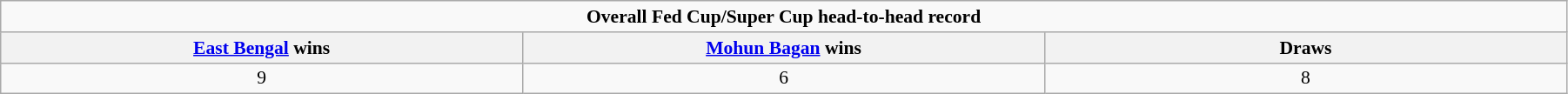<table class="wikitable" style="font-size:90%; width:95%; text-align:center">
<tr>
<td Colspan="3"><strong>Overall Fed Cup/Super Cup head-to-head record</strong></td>
</tr>
<tr>
<th width="33%"><a href='#'>East Bengal</a>  wins</th>
<th width="33%"><a href='#'>Mohun Bagan</a> wins</th>
<th width="33%">Draws</th>
</tr>
<tr>
<td>9</td>
<td>6</td>
<td>8</td>
</tr>
</table>
